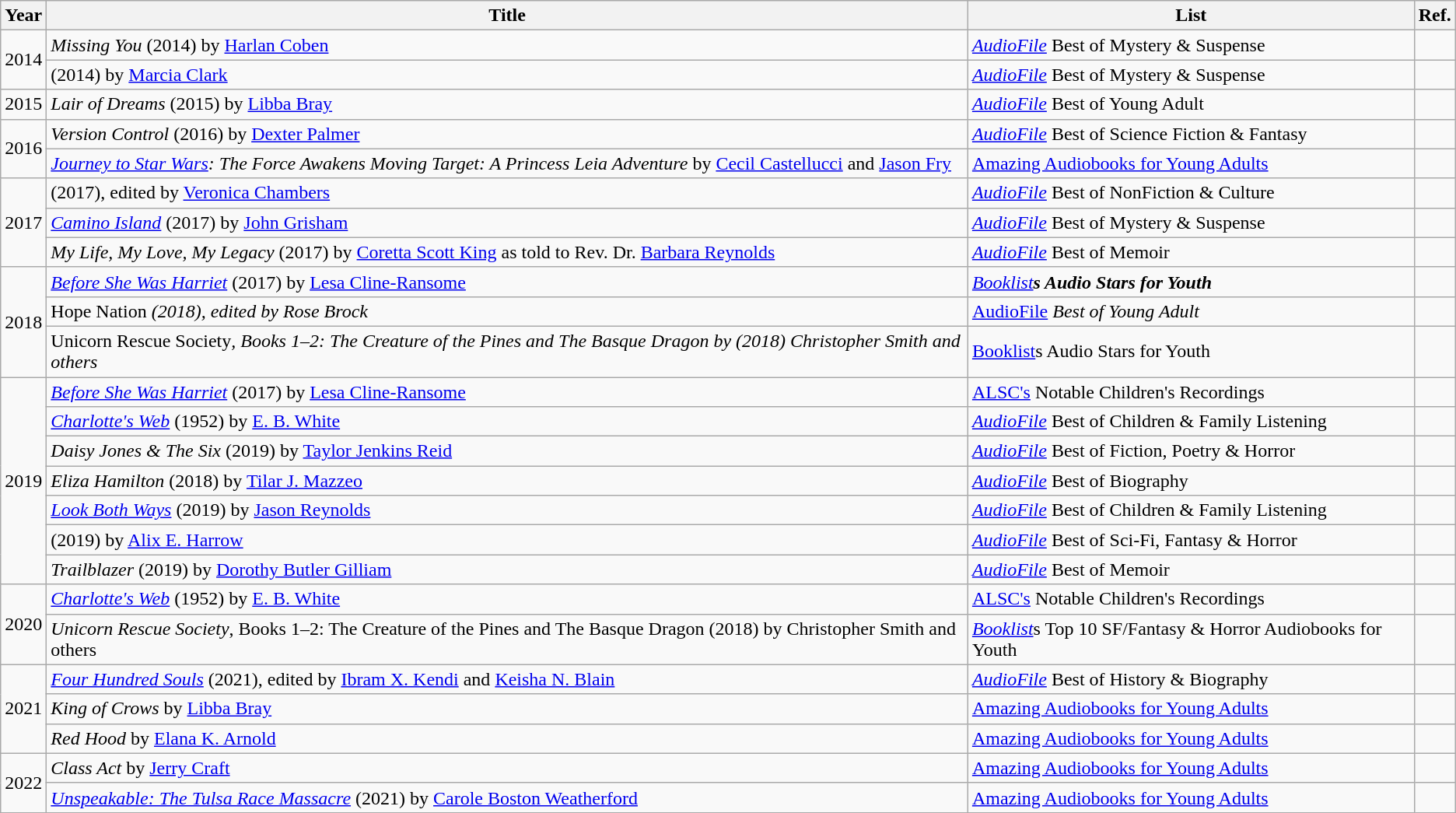<table class="wikitable sortable mw-collapsible">
<tr>
<th>Year</th>
<th>Title</th>
<th>List</th>
<th>Ref.</th>
</tr>
<tr>
<td rowspan="2">2014</td>
<td><em>Missing You</em> (2014) by <a href='#'>Harlan Coben</a></td>
<td><em><a href='#'>AudioFile</a></em> Best of Mystery & Suspense</td>
<td></td>
</tr>
<tr>
<td><em></em> (2014) by <a href='#'>Marcia Clark</a></td>
<td><em><a href='#'>AudioFile</a></em> Best of Mystery & Suspense</td>
<td></td>
</tr>
<tr>
<td>2015</td>
<td><em>Lair of Dreams</em> (2015) by <a href='#'>Libba Bray</a></td>
<td><em><a href='#'>AudioFile</a></em> Best of Young Adult</td>
<td></td>
</tr>
<tr>
<td rowspan="2">2016</td>
<td><em>Version Control</em> (2016) by <a href='#'>Dexter Palmer</a></td>
<td><em><a href='#'>AudioFile</a></em> Best of Science Fiction & Fantasy</td>
<td></td>
</tr>
<tr>
<td><em><a href='#'>Journey to Star Wars</a>: The Force Awakens Moving Target: A Princess Leia Adventure</em> by <a href='#'>Cecil Castellucci</a> and <a href='#'>Jason Fry</a></td>
<td><a href='#'>Amazing Audiobooks for Young Adults</a></td>
<td></td>
</tr>
<tr>
<td rowspan="3">2017</td>
<td><em></em> (2017), edited by <a href='#'>Veronica Chambers</a></td>
<td><em><a href='#'>AudioFile</a></em> Best of NonFiction & Culture</td>
<td></td>
</tr>
<tr>
<td><em><a href='#'>Camino Island</a></em> (2017) by <a href='#'>John Grisham</a></td>
<td><em><a href='#'>AudioFile</a></em> Best of Mystery & Suspense</td>
<td></td>
</tr>
<tr>
<td><em>My Life, My Love, My Legacy</em> (2017) by <a href='#'>Coretta Scott King</a> as told to Rev. Dr. <a href='#'>Barbara Reynolds</a></td>
<td><em><a href='#'>AudioFile</a></em> Best of Memoir</td>
<td></td>
</tr>
<tr>
<td rowspan="3">2018</td>
<td><em><a href='#'>Before She Was Harriet</a></em> (2017) by <a href='#'>Lesa Cline-Ransome</a></td>
<td><em><a href='#'>Booklist</a><strong>s Audio Stars for Youth</td>
<td></td>
</tr>
<tr>
<td></em>Hope Nation<em> (2018), edited by Rose Brock</td>
<td></em><a href='#'>AudioFile</a><em> Best of Young Adult</td>
<td></td>
</tr>
<tr>
<td></em>Unicorn Rescue Society<em>, Books 1–2: The Creature of the Pines and The Basque Dragon by (2018) Christopher Smith and others</td>
<td></em><a href='#'>Booklist</a></strong>s Audio Stars for Youth</td>
<td></td>
</tr>
<tr>
<td rowspan="7">2019</td>
<td><em><a href='#'>Before She Was Harriet</a></em> (2017) by <a href='#'>Lesa Cline-Ransome</a></td>
<td><a href='#'>ALSC's</a> Notable Children's Recordings</td>
<td></td>
</tr>
<tr>
<td><em><a href='#'>Charlotte's Web</a></em> (1952) by <a href='#'>E. B. White</a></td>
<td><em><a href='#'>AudioFile</a></em> Best of Children & Family Listening</td>
<td></td>
</tr>
<tr>
<td><em>Daisy Jones & The Six</em> (2019) by <a href='#'>Taylor Jenkins Reid</a></td>
<td><em><a href='#'>AudioFile</a></em> Best of Fiction, Poetry & Horror</td>
<td></td>
</tr>
<tr>
<td><em>Eliza Hamilton</em> (2018) by <a href='#'>Tilar J. Mazzeo</a></td>
<td><em><a href='#'>AudioFile</a></em> Best of Biography</td>
<td></td>
</tr>
<tr>
<td><em><a href='#'>Look Both Ways</a></em> (2019) by <a href='#'>Jason Reynolds</a></td>
<td><em><a href='#'>AudioFile</a></em> Best of Children & Family Listening</td>
<td></td>
</tr>
<tr>
<td><em></em> (2019) by <a href='#'>Alix E. Harrow</a></td>
<td><em><a href='#'>AudioFile</a></em> Best of Sci-Fi, Fantasy & Horror</td>
<td></td>
</tr>
<tr>
<td><em>Trailblazer</em> (2019) by <a href='#'>Dorothy Butler Gilliam</a></td>
<td><em><a href='#'>AudioFile</a></em> Best of Memoir</td>
<td></td>
</tr>
<tr>
<td rowspan="2">2020</td>
<td><em><a href='#'>Charlotte's Web</a></em> (1952) by <a href='#'>E. B. White</a></td>
<td><a href='#'>ALSC's</a> Notable Children's Recordings</td>
<td></td>
</tr>
<tr>
<td><em>Unicorn Rescue Society</em>, Books 1–2: The Creature of the Pines and The Basque Dragon (2018) by Christopher Smith and others</td>
<td><em><a href='#'>Booklist</a></em>s Top 10 SF/Fantasy & Horror Audiobooks for Youth</td>
<td></td>
</tr>
<tr>
<td rowspan="3">2021</td>
<td><em><a href='#'>Four Hundred Souls</a></em> (2021), edited by <a href='#'>Ibram X. Kendi</a> and <a href='#'>Keisha N. Blain</a></td>
<td><em><a href='#'>AudioFile</a></em> Best of History & Biography</td>
<td></td>
</tr>
<tr>
<td><em>King of Crows</em> by <a href='#'>Libba Bray</a></td>
<td><a href='#'>Amazing Audiobooks for Young Adults</a></td>
<td></td>
</tr>
<tr>
<td><em>Red Hood</em> by <a href='#'>Elana K. Arnold</a></td>
<td><a href='#'>Amazing Audiobooks for Young Adults</a></td>
<td></td>
</tr>
<tr>
<td rowspan="2">2022</td>
<td><em>Class Act</em> by <a href='#'>Jerry Craft</a></td>
<td><a href='#'>Amazing Audiobooks for Young Adults</a></td>
<td></td>
</tr>
<tr>
<td><em><a href='#'>Unspeakable: The Tulsa Race Massacre</a></em> (2021) by <a href='#'>Carole Boston Weatherford</a></td>
<td><a href='#'>Amazing Audiobooks for Young Adults</a></td>
<td></td>
</tr>
</table>
